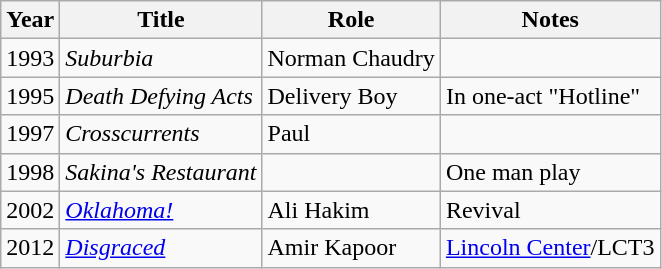<table class=wikitable>
<tr>
<th>Year</th>
<th>Title</th>
<th>Role</th>
<th>Notes</th>
</tr>
<tr>
<td>1993</td>
<td><em>Suburbia</em></td>
<td>Norman Chaudry</td>
<td></td>
</tr>
<tr>
<td>1995</td>
<td><em>Death Defying Acts</em></td>
<td>Delivery Boy</td>
<td>In one-act "Hotline"</td>
</tr>
<tr>
<td>1997</td>
<td><em>Crosscurrents</em></td>
<td>Paul</td>
<td></td>
</tr>
<tr>
<td>1998</td>
<td><em>Sakina's Restaurant</em></td>
<td></td>
<td>One man play</td>
</tr>
<tr>
<td>2002</td>
<td><em><a href='#'>Oklahoma!</a></em></td>
<td>Ali Hakim</td>
<td>Revival</td>
</tr>
<tr>
<td>2012</td>
<td><em><a href='#'>Disgraced</a></em></td>
<td>Amir Kapoor</td>
<td><a href='#'>Lincoln Center</a>/LCT3</td>
</tr>
</table>
